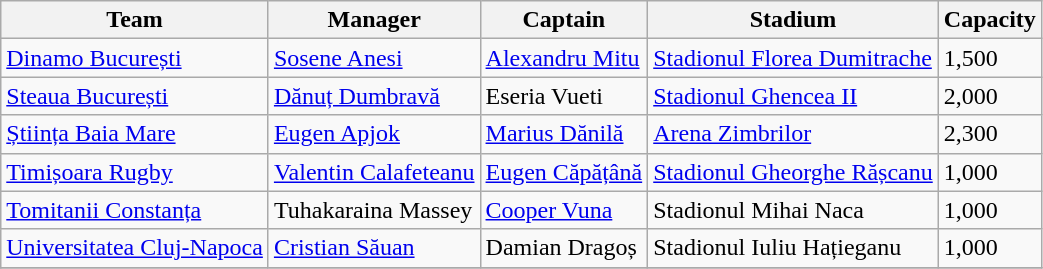<table class="wikitable sortable">
<tr>
<th>Team</th>
<th>Manager</th>
<th>Captain</th>
<th>Stadium</th>
<th>Capacity</th>
</tr>
<tr>
<td><a href='#'>Dinamo București</a></td>
<td> <a href='#'>Sosene Anesi</a></td>
<td> <a href='#'>Alexandru Mitu</a></td>
<td><a href='#'>Stadionul Florea Dumitrache</a></td>
<td>1,500</td>
</tr>
<tr>
<td><a href='#'>Steaua București</a></td>
<td> <a href='#'>Dănuț Dumbravă</a></td>
<td> Eseria Vueti</td>
<td><a href='#'>Stadionul Ghencea II</a></td>
<td>2,000</td>
</tr>
<tr>
<td><a href='#'>Știința Baia Mare</a></td>
<td> <a href='#'>Eugen Apjok</a></td>
<td> <a href='#'>Marius Dănilă</a></td>
<td><a href='#'>Arena Zimbrilor</a></td>
<td>2,300</td>
</tr>
<tr>
<td><a href='#'>Timișoara Rugby</a></td>
<td> <a href='#'>Valentin Calafeteanu</a></td>
<td> <a href='#'>Eugen Căpățână</a></td>
<td><a href='#'>Stadionul Gheorghe Rășcanu</a></td>
<td>1,000</td>
</tr>
<tr>
<td><a href='#'>Tomitanii Constanța</a></td>
<td> Tuhakaraina Massey</td>
<td> <a href='#'>Cooper Vuna</a></td>
<td>Stadionul Mihai Naca</td>
<td>1,000</td>
</tr>
<tr>
<td><a href='#'>Universitatea Cluj-Napoca</a></td>
<td> <a href='#'>Cristian Săuan</a></td>
<td> Damian Dragoș</td>
<td>Stadionul Iuliu Hațieganu</td>
<td>1,000</td>
</tr>
<tr>
</tr>
</table>
